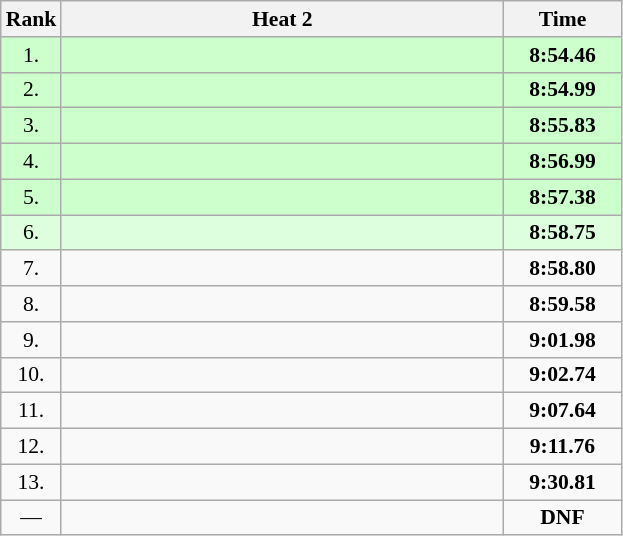<table class="wikitable" style="border-collapse: collapse; font-size: 90%;">
<tr>
<th>Rank</th>
<th style="width: 20em">Heat 2</th>
<th style="width: 5em">Time</th>
</tr>
<tr style="background:#ccffcc;">
<td align="center">1.</td>
<td></td>
<td align="center"><strong>8:54.46</strong></td>
</tr>
<tr style="background:#ccffcc;">
<td align="center">2.</td>
<td></td>
<td align="center"><strong>8:54.99</strong></td>
</tr>
<tr style="background:#ccffcc;">
<td align="center">3.</td>
<td></td>
<td align="center"><strong>8:55.83</strong></td>
</tr>
<tr style="background:#ccffcc;">
<td align="center">4.</td>
<td></td>
<td align="center"><strong>8:56.99</strong></td>
</tr>
<tr style="background:#ccffcc;">
<td align="center">5.</td>
<td></td>
<td align="center"><strong>8:57.38</strong></td>
</tr>
<tr style="background:#ddffdd;">
<td align="center">6.</td>
<td></td>
<td align="center"><strong>8:58.75</strong></td>
</tr>
<tr>
<td align="center">7.</td>
<td></td>
<td align="center"><strong>8:58.80</strong></td>
</tr>
<tr>
<td align="center">8.</td>
<td></td>
<td align="center"><strong>8:59.58</strong></td>
</tr>
<tr>
<td align="center">9.</td>
<td></td>
<td align="center"><strong>9:01.98</strong></td>
</tr>
<tr>
<td align="center">10.</td>
<td></td>
<td align="center"><strong>9:02.74</strong></td>
</tr>
<tr>
<td align="center">11.</td>
<td></td>
<td align="center"><strong>9:07.64</strong></td>
</tr>
<tr>
<td align="center">12.</td>
<td></td>
<td align="center"><strong>9:11.76</strong></td>
</tr>
<tr>
<td align="center">13.</td>
<td></td>
<td align="center"><strong>9:30.81</strong></td>
</tr>
<tr>
<td align="center">—</td>
<td></td>
<td align="center"><strong>DNF</strong></td>
</tr>
</table>
